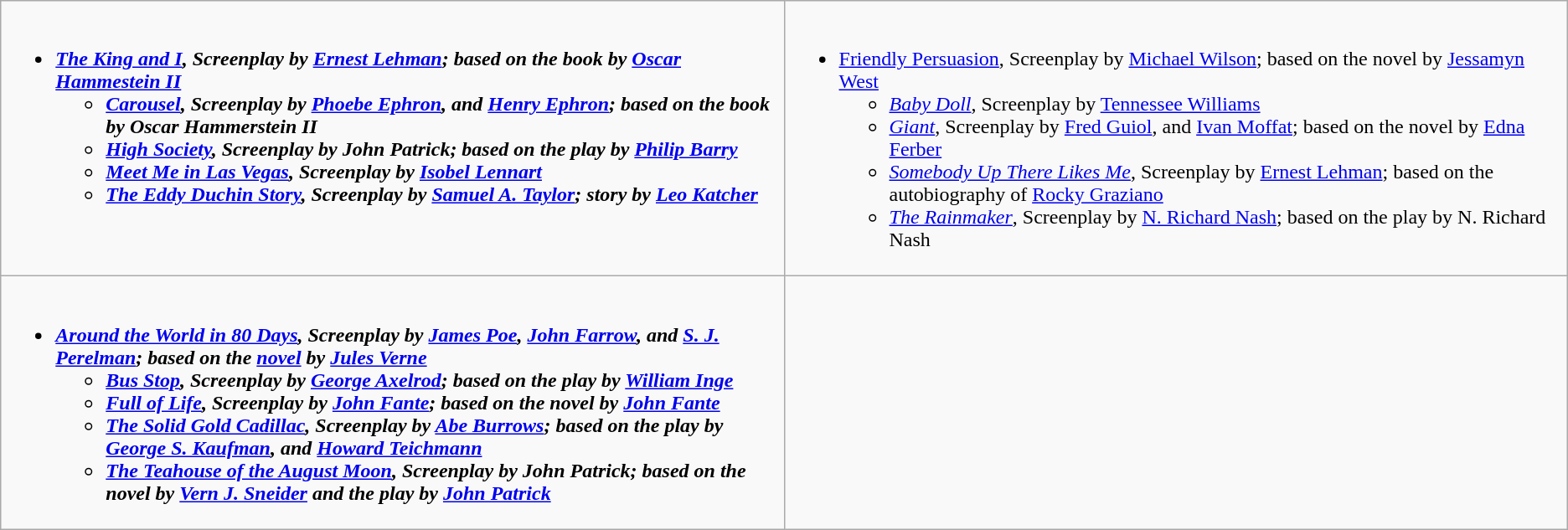<table class="wikitable">
<tr>
<td valign="top" width="50%"><br><ul><li><strong><em><a href='#'>The King and I</a><em>, Screenplay by <a href='#'>Ernest Lehman</a>; based on the book by <a href='#'>Oscar Hammestein II</a><strong><ul><li></em><a href='#'>Carousel</a><em>, Screenplay by <a href='#'>Phoebe Ephron</a>, and <a href='#'>Henry Ephron</a>; based on the book by Oscar Hammerstein II</li><li></em><a href='#'>High Society</a><em>, Screenplay by John Patrick; based on the play by <a href='#'>Philip Barry</a></li><li></em><a href='#'>Meet Me in Las Vegas</a><em>, Screenplay by <a href='#'>Isobel Lennart</a></li><li></em><a href='#'>The Eddy Duchin Story</a><em>, Screenplay by <a href='#'>Samuel A. Taylor</a>; story by <a href='#'>Leo Katcher</a></li></ul></li></ul></td>
<td valign="top"><br><ul><li></em></strong><a href='#'>Friendly Persuasion</a></em>, Screenplay by <a href='#'>Michael Wilson</a>; based on the novel by <a href='#'>Jessamyn West</a></strong><ul><li><em><a href='#'>Baby Doll</a></em>, Screenplay by <a href='#'>Tennessee Williams</a></li><li><em><a href='#'>Giant</a></em>, Screenplay by <a href='#'>Fred Guiol</a>, and <a href='#'>Ivan Moffat</a>; based on the novel by <a href='#'>Edna Ferber</a></li><li><em><a href='#'>Somebody Up There Likes Me</a></em>, Screenplay by <a href='#'>Ernest Lehman</a>; based on the autobiography of <a href='#'>Rocky Graziano</a></li><li><em><a href='#'>The Rainmaker</a></em>, Screenplay by <a href='#'>N. Richard Nash</a>; based on the play by N. Richard Nash</li></ul></li></ul></td>
</tr>
<tr>
<td valign="top"><br><ul><li><strong><em><a href='#'>Around the World in 80 Days</a><em>, Screenplay by <a href='#'>James Poe</a>, <a href='#'>John Farrow</a>, and <a href='#'>S. J. Perelman</a>; based on the <a href='#'>novel</a> by <a href='#'>Jules Verne</a><strong><ul><li></em><a href='#'>Bus Stop</a><em>, Screenplay by <a href='#'>George Axelrod</a>; based on the play by <a href='#'>William Inge</a></li><li></em><a href='#'>Full of Life</a><em>, Screenplay by <a href='#'>John Fante</a>; based on the novel by <a href='#'>John Fante</a></li><li></em><a href='#'>The Solid Gold Cadillac</a><em>, Screenplay by <a href='#'>Abe Burrows</a>; based on the play by <a href='#'>George S. Kaufman</a>, and <a href='#'>Howard Teichmann</a></li><li></em><a href='#'>The Teahouse of the August Moon</a><em>, Screenplay by John Patrick; based on the novel by <a href='#'>Vern J. Sneider</a> and the play by <a href='#'>John Patrick</a></li></ul></li></ul></td>
<td></td>
</tr>
</table>
